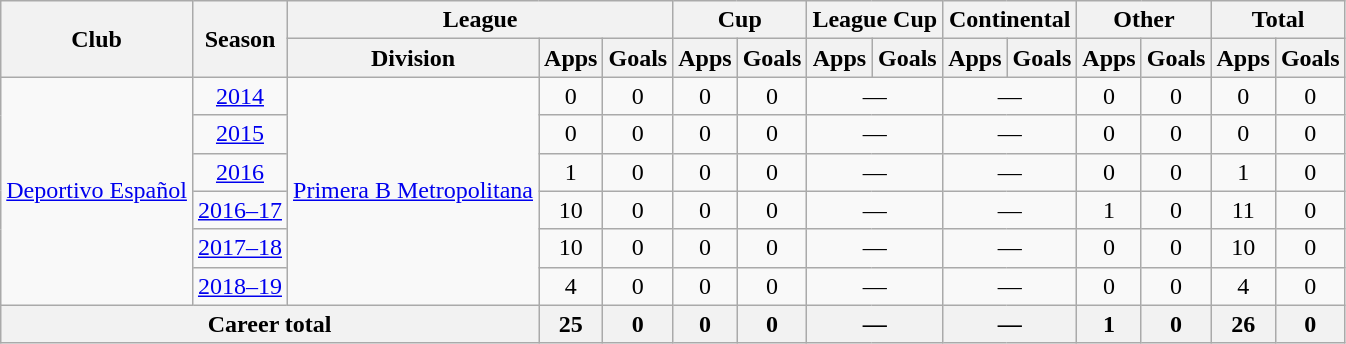<table class="wikitable" style="text-align:center">
<tr>
<th rowspan="2">Club</th>
<th rowspan="2">Season</th>
<th colspan="3">League</th>
<th colspan="2">Cup</th>
<th colspan="2">League Cup</th>
<th colspan="2">Continental</th>
<th colspan="2">Other</th>
<th colspan="2">Total</th>
</tr>
<tr>
<th>Division</th>
<th>Apps</th>
<th>Goals</th>
<th>Apps</th>
<th>Goals</th>
<th>Apps</th>
<th>Goals</th>
<th>Apps</th>
<th>Goals</th>
<th>Apps</th>
<th>Goals</th>
<th>Apps</th>
<th>Goals</th>
</tr>
<tr>
<td rowspan="6"><a href='#'>Deportivo Español</a></td>
<td><a href='#'>2014</a></td>
<td rowspan="6"><a href='#'>Primera B Metropolitana</a></td>
<td>0</td>
<td>0</td>
<td>0</td>
<td>0</td>
<td colspan="2">—</td>
<td colspan="2">—</td>
<td>0</td>
<td>0</td>
<td>0</td>
<td>0</td>
</tr>
<tr>
<td><a href='#'>2015</a></td>
<td>0</td>
<td>0</td>
<td>0</td>
<td>0</td>
<td colspan="2">—</td>
<td colspan="2">—</td>
<td>0</td>
<td>0</td>
<td>0</td>
<td>0</td>
</tr>
<tr>
<td><a href='#'>2016</a></td>
<td>1</td>
<td>0</td>
<td>0</td>
<td>0</td>
<td colspan="2">—</td>
<td colspan="2">—</td>
<td>0</td>
<td>0</td>
<td>1</td>
<td>0</td>
</tr>
<tr>
<td><a href='#'>2016–17</a></td>
<td>10</td>
<td>0</td>
<td>0</td>
<td>0</td>
<td colspan="2">—</td>
<td colspan="2">—</td>
<td>1</td>
<td>0</td>
<td>11</td>
<td>0</td>
</tr>
<tr>
<td><a href='#'>2017–18</a></td>
<td>10</td>
<td>0</td>
<td>0</td>
<td>0</td>
<td colspan="2">—</td>
<td colspan="2">—</td>
<td>0</td>
<td>0</td>
<td>10</td>
<td>0</td>
</tr>
<tr>
<td><a href='#'>2018–19</a></td>
<td>4</td>
<td>0</td>
<td>0</td>
<td>0</td>
<td colspan="2">—</td>
<td colspan="2">—</td>
<td>0</td>
<td>0</td>
<td>4</td>
<td>0</td>
</tr>
<tr>
<th colspan="3">Career total</th>
<th>25</th>
<th>0</th>
<th>0</th>
<th>0</th>
<th colspan="2">—</th>
<th colspan="2">—</th>
<th>1</th>
<th>0</th>
<th>26</th>
<th>0</th>
</tr>
</table>
